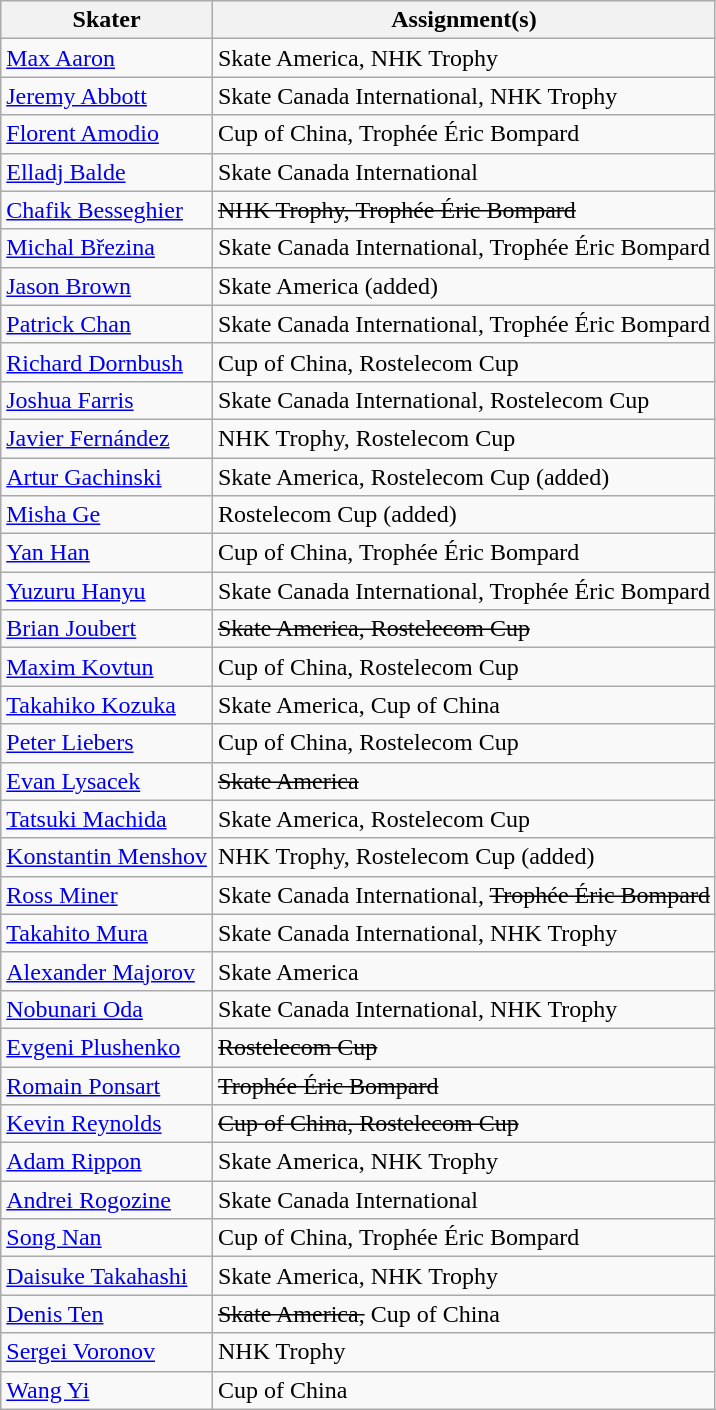<table class="wikitable">
<tr>
<th>Skater</th>
<th>Assignment(s)</th>
</tr>
<tr>
<td><a href='#'>Max Aaron</a></td>
<td>Skate America, NHK Trophy</td>
</tr>
<tr>
<td><a href='#'>Jeremy Abbott</a></td>
<td>Skate Canada International, NHK Trophy</td>
</tr>
<tr>
<td><a href='#'>Florent Amodio</a></td>
<td>Cup of China, Trophée Éric Bompard</td>
</tr>
<tr>
<td><a href='#'>Elladj Balde</a></td>
<td>Skate Canada International</td>
</tr>
<tr>
<td><a href='#'>Chafik Besseghier</a></td>
<td><s>NHK Trophy, Trophée Éric Bompard</s></td>
</tr>
<tr>
<td><a href='#'>Michal Březina</a></td>
<td>Skate Canada International, Trophée Éric Bompard</td>
</tr>
<tr>
<td><a href='#'>Jason Brown</a></td>
<td>Skate America (added)</td>
</tr>
<tr>
<td><a href='#'>Patrick Chan</a></td>
<td>Skate Canada International, Trophée Éric Bompard</td>
</tr>
<tr>
<td><a href='#'>Richard Dornbush</a></td>
<td>Cup of China, Rostelecom Cup</td>
</tr>
<tr>
<td><a href='#'>Joshua Farris</a></td>
<td>Skate Canada International, Rostelecom Cup</td>
</tr>
<tr>
<td><a href='#'>Javier Fernández</a></td>
<td>NHK Trophy, Rostelecom Cup</td>
</tr>
<tr>
<td><a href='#'>Artur Gachinski</a></td>
<td>Skate America, Rostelecom Cup (added)</td>
</tr>
<tr>
<td><a href='#'>Misha Ge</a></td>
<td>Rostelecom Cup (added)</td>
</tr>
<tr>
<td><a href='#'>Yan Han</a></td>
<td>Cup of China, Trophée Éric Bompard</td>
</tr>
<tr>
<td><a href='#'>Yuzuru Hanyu</a></td>
<td>Skate Canada International, Trophée Éric Bompard</td>
</tr>
<tr>
<td><a href='#'>Brian Joubert</a></td>
<td><s>Skate America, Rostelecom Cup</s></td>
</tr>
<tr>
<td><a href='#'>Maxim Kovtun</a></td>
<td>Cup of China, Rostelecom Cup</td>
</tr>
<tr>
<td><a href='#'>Takahiko Kozuka</a></td>
<td>Skate America, Cup of China</td>
</tr>
<tr>
<td><a href='#'>Peter Liebers</a></td>
<td>Cup of China, Rostelecom Cup</td>
</tr>
<tr>
<td><a href='#'>Evan Lysacek</a></td>
<td><s>Skate America</s></td>
</tr>
<tr>
<td><a href='#'>Tatsuki Machida</a></td>
<td>Skate America, Rostelecom Cup</td>
</tr>
<tr>
<td><a href='#'>Konstantin Menshov</a></td>
<td>NHK Trophy, Rostelecom Cup (added)</td>
</tr>
<tr>
<td><a href='#'>Ross Miner</a></td>
<td>Skate Canada International, <s>Trophée Éric Bompard</s></td>
</tr>
<tr>
<td><a href='#'>Takahito Mura</a></td>
<td>Skate Canada International, NHK Trophy</td>
</tr>
<tr>
<td><a href='#'>Alexander Majorov</a></td>
<td>Skate America</td>
</tr>
<tr>
<td><a href='#'>Nobunari Oda</a></td>
<td>Skate Canada International, NHK Trophy</td>
</tr>
<tr>
<td><a href='#'>Evgeni Plushenko</a></td>
<td><s>Rostelecom Cup</s></td>
</tr>
<tr>
<td><a href='#'>Romain Ponsart</a></td>
<td><s>Trophée Éric Bompard</s></td>
</tr>
<tr>
<td><a href='#'>Kevin Reynolds</a></td>
<td><s>Cup of China, Rostelecom Cup</s></td>
</tr>
<tr>
<td><a href='#'>Adam Rippon</a></td>
<td>Skate America, NHK Trophy</td>
</tr>
<tr>
<td><a href='#'>Andrei Rogozine</a></td>
<td>Skate Canada International</td>
</tr>
<tr>
<td><a href='#'>Song Nan</a></td>
<td>Cup of China, Trophée Éric Bompard</td>
</tr>
<tr>
<td><a href='#'>Daisuke Takahashi</a></td>
<td>Skate America, NHK Trophy</td>
</tr>
<tr>
<td><a href='#'>Denis Ten</a></td>
<td><s>Skate America,</s> Cup of China</td>
</tr>
<tr>
<td><a href='#'>Sergei Voronov</a></td>
<td>NHK Trophy</td>
</tr>
<tr>
<td><a href='#'>Wang Yi</a></td>
<td>Cup of China</td>
</tr>
</table>
